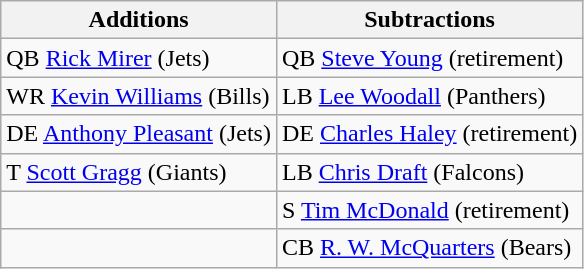<table class="wikitable">
<tr>
<th>Additions</th>
<th>Subtractions</th>
</tr>
<tr>
<td>QB <a href='#'>Rick Mirer</a> (Jets)</td>
<td>QB <a href='#'>Steve Young</a> (retirement)</td>
</tr>
<tr>
<td>WR <a href='#'>Kevin Williams</a> (Bills)</td>
<td>LB <a href='#'>Lee Woodall</a> (Panthers)</td>
</tr>
<tr>
<td>DE <a href='#'>Anthony Pleasant</a> (Jets)</td>
<td>DE <a href='#'>Charles Haley</a> (retirement)</td>
</tr>
<tr>
<td>T <a href='#'>Scott Gragg</a> (Giants)</td>
<td>LB <a href='#'>Chris Draft</a> (Falcons)</td>
</tr>
<tr>
<td></td>
<td>S <a href='#'>Tim McDonald</a> (retirement)</td>
</tr>
<tr>
<td></td>
<td>CB <a href='#'>R. W. McQuarters</a> (Bears)</td>
</tr>
</table>
